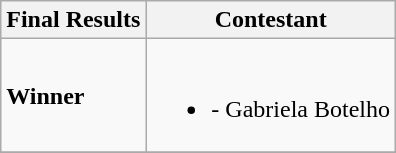<table class="wikitable">
<tr>
<th>Final Results</th>
<th>Contestant</th>
</tr>
<tr>
<td><strong>Winner</strong></td>
<td><br><ul><li><strong></strong> - Gabriela Botelho</li></ul></td>
</tr>
<tr>
</tr>
</table>
